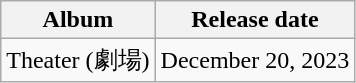<table class="wikitable">
<tr>
<th>Album</th>
<th>Release date</th>
</tr>
<tr>
<td>Theater (劇場)</td>
<td>December 20, 2023</td>
</tr>
</table>
